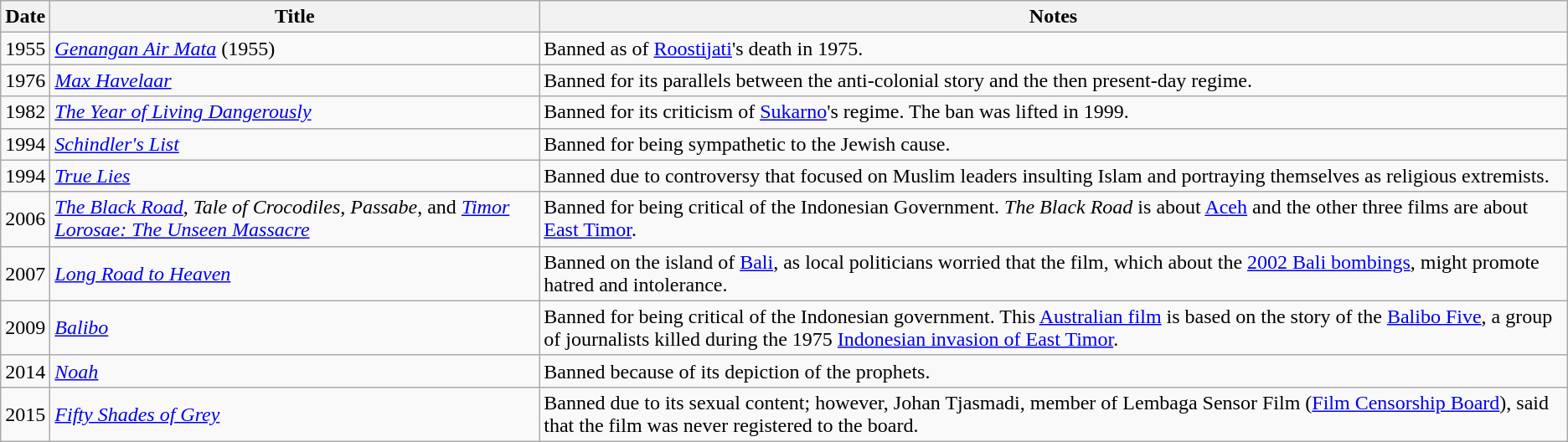<table class="wikitable sortable">
<tr>
<th>Date</th>
<th>Title</th>
<th>Notes</th>
</tr>
<tr>
<td>1955</td>
<td><em><a href='#'>Genangan Air Mata</a></em> (1955)</td>
<td>Banned as of <a href='#'>Roostijati</a>'s death in 1975.</td>
</tr>
<tr>
<td>1976</td>
<td><em><a href='#'>Max Havelaar</a></em></td>
<td>Banned for its parallels between the anti-colonial story and the then present-day regime.</td>
</tr>
<tr>
<td>1982</td>
<td><em><a href='#'>The Year of Living Dangerously</a></em></td>
<td>Banned for its criticism of <a href='#'>Sukarno</a>'s regime. The ban was lifted in 1999.</td>
</tr>
<tr>
<td>1994</td>
<td><em><a href='#'>Schindler's List</a></em></td>
<td>Banned for being sympathetic to the Jewish cause.</td>
</tr>
<tr>
<td>1994</td>
<td><em><a href='#'>True Lies</a></em></td>
<td>Banned due to controversy that focused on Muslim leaders insulting Islam and portraying themselves as religious extremists.</td>
</tr>
<tr>
<td>2006</td>
<td><em><a href='#'>The Black Road</a></em>, <em>Tale of Crocodiles</em>, <em>Passabe</em>, and <em><a href='#'>Timor Lorosae: The Unseen Massacre</a></em></td>
<td>Banned for being critical of the Indonesian Government. <em>The Black Road</em> is about <a href='#'>Aceh</a> and the other three films are about <a href='#'>East Timor</a>.</td>
</tr>
<tr>
<td>2007</td>
<td><em><a href='#'>Long Road to Heaven</a></em></td>
<td>Banned on the island of <a href='#'>Bali</a>, as local politicians worried that the film, which about the <a href='#'>2002 Bali bombings</a>, might promote hatred and intolerance.</td>
</tr>
<tr>
<td>2009</td>
<td><em><a href='#'>Balibo</a></em></td>
<td>Banned for being critical of the Indonesian government. This <a href='#'>Australian film</a> is based on the story of the <a href='#'>Balibo Five</a>, a group of journalists killed during the 1975 <a href='#'>Indonesian invasion of East Timor</a>.</td>
</tr>
<tr>
<td>2014</td>
<td><em><a href='#'>Noah</a></em></td>
<td>Banned because of its depiction of the prophets.</td>
</tr>
<tr>
<td>2015</td>
<td><em><a href='#'>Fifty Shades of Grey</a></em></td>
<td>Banned due to its sexual content; however, Johan Tjasmadi, member of Lembaga Sensor Film (<a href='#'>Film Censorship Board</a>), said that the film was never registered to the board.</td>
</tr>
</table>
